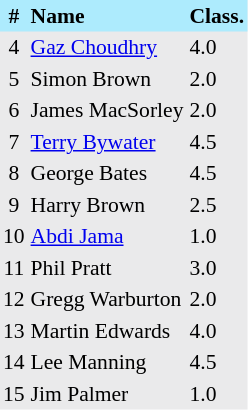<table border=0 cellpadding=2 cellspacing=0  |- bgcolor=#EAEAEB style="text-align:center; font-size:90%;">
<tr bgcolor=#ADEBFD>
<th>#</th>
<th align=left>Name</th>
<th align=left>Class.</th>
</tr>
<tr>
<td>4</td>
<td align=left><a href='#'>Gaz Choudhry</a></td>
<td align=left>4.0</td>
</tr>
<tr>
<td>5</td>
<td align=left>Simon Brown</td>
<td align=left>2.0</td>
</tr>
<tr>
<td>6</td>
<td align=left>James MacSorley</td>
<td align=left>2.0</td>
</tr>
<tr>
<td>7</td>
<td align=left><a href='#'>Terry Bywater</a></td>
<td align=left>4.5</td>
</tr>
<tr>
<td>8</td>
<td align=left>George Bates</td>
<td align=left>4.5</td>
</tr>
<tr>
<td>9</td>
<td align=left>Harry Brown</td>
<td align=left>2.5</td>
</tr>
<tr>
<td>10</td>
<td align=left><a href='#'>Abdi Jama</a></td>
<td align=left>1.0</td>
</tr>
<tr>
<td>11</td>
<td align=left>Phil Pratt</td>
<td align=left>3.0</td>
</tr>
<tr>
<td>12</td>
<td align=left>Gregg Warburton</td>
<td align=left>2.0</td>
</tr>
<tr>
<td>13</td>
<td align=left>Martin Edwards</td>
<td align=left>4.0</td>
</tr>
<tr>
<td>14</td>
<td align=left>Lee Manning</td>
<td align=left>4.5</td>
</tr>
<tr>
<td>15</td>
<td align=left>Jim Palmer</td>
<td align=left>1.0</td>
</tr>
</table>
